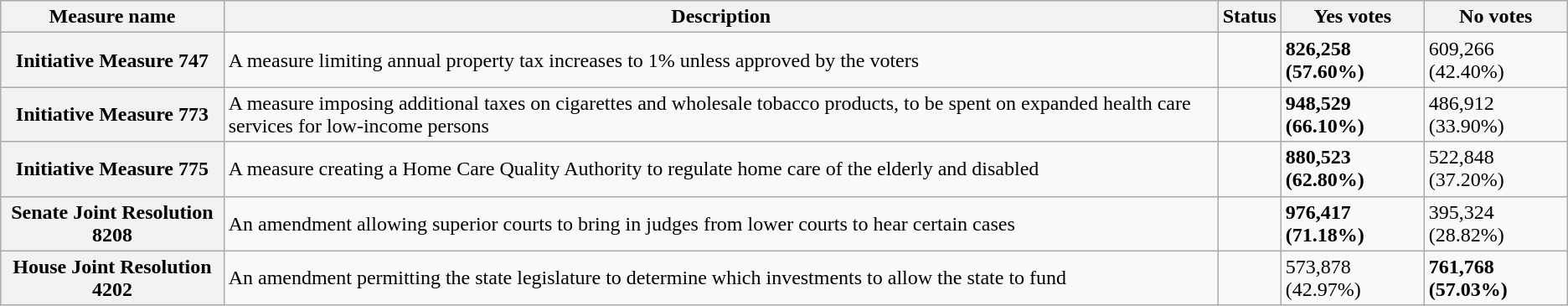<table class="wikitable sortable plainrowheaders">
<tr>
<th scope=col>Measure name</th>
<th scope=col class=unsortable>Description</th>
<th scope=col>Status</th>
<th scope=col>Yes votes</th>
<th scope=col>No votes</th>
</tr>
<tr>
<th scope=row>Initiative Measure 747</th>
<td>A measure limiting annual property tax increases to 1% unless approved by the voters</td>
<td></td>
<td><strong>826,258 (57.60%)</strong></td>
<td>609,266 (42.40%)</td>
</tr>
<tr>
<th scope=row>Initiative Measure 773</th>
<td>A measure imposing additional taxes on cigarettes and wholesale tobacco products, to be spent on expanded health care services for low-income persons</td>
<td></td>
<td><strong>948,529 (66.10%)</strong></td>
<td>486,912 (33.90%)</td>
</tr>
<tr>
<th scope=row>Initiative Measure 775</th>
<td>A measure creating a Home Care Quality Authority to regulate home care of the elderly and disabled</td>
<td></td>
<td><strong>880,523 (62.80%)</strong></td>
<td>522,848 (37.20%)</td>
</tr>
<tr>
<th scope=row>Senate Joint Resolution 8208</th>
<td>An amendment allowing superior courts to bring in judges from lower courts to hear certain cases</td>
<td></td>
<td><strong>976,417 (71.18%)</strong></td>
<td>395,324 (28.82%)</td>
</tr>
<tr>
<th scope=row>House Joint Resolution 4202</th>
<td>An amendment permitting the state legislature to determine which investments to allow the state to fund</td>
<td></td>
<td>573,878 (42.97%)</td>
<td><strong>761,768 (57.03%)</strong></td>
</tr>
</table>
